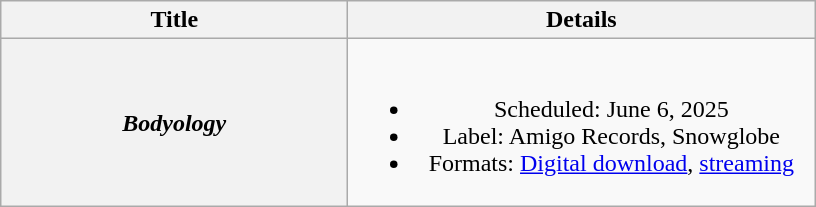<table class="wikitable plainrowheaders" style="text-align:center;">
<tr>
<th style="width:14em;">Title</th>
<th style="width:19em;">Details</th>
</tr>
<tr>
<th scope="row"><em>Bodyology</em></th>
<td><br><ul><li>Scheduled: June 6, 2025</li><li>Label: Amigo Records, Snowglobe</li><li>Formats: <a href='#'>Digital download</a>, <a href='#'>streaming</a></li></ul></td>
</tr>
</table>
